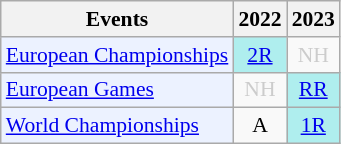<table style='font-size: 90%; text-align:center;' class='wikitable'>
<tr>
<th>Events</th>
<th>2022</th>
<th>2023</th>
</tr>
<tr>
<td bgcolor="#ECF2FF"; align="left"><a href='#'>European Championships</a></td>
<td bgcolor=AFEEEE><a href='#'>2R</a></td>
<td style=color:#ccc>NH</td>
</tr>
<tr>
<td bgcolor="#ECF2FF"; align="left"><a href='#'>European Games</a></td>
<td style=color:#ccc>NH</td>
<td bgcolor=AFEEEE><a href='#'>RR</a></td>
</tr>
<tr>
<td bgcolor="#ECF2FF"; align="left"><a href='#'>World Championships</a></td>
<td>A</td>
<td bgcolor=AFEEEE><a href='#'>1R</a></td>
</tr>
</table>
